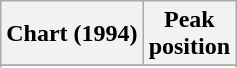<table class="wikitable plainrowheaders sortable">
<tr>
<th scope="col">Chart (1994)</th>
<th scope="col">Peak<br>position</th>
</tr>
<tr>
</tr>
<tr>
</tr>
</table>
